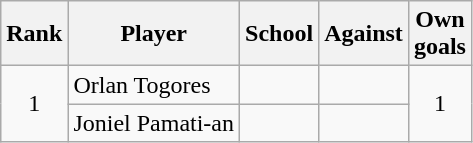<table class="wikitable" style="text-align:center">
<tr>
<th>Rank</th>
<th>Player</th>
<th>School</th>
<th>Against</th>
<th>Own<br>goals</th>
</tr>
<tr>
<td rowspan=2>1</td>
<td align="left"> Orlan Togores</td>
<td align="left"></td>
<td align="left"></td>
<td rowspan=2>1</td>
</tr>
<tr>
<td align="left"> Joniel Pamati-an</td>
<td align="left"></td>
<td align="left"></td>
</tr>
</table>
